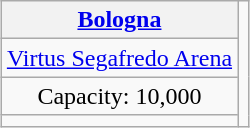<table class="wikitable" style="text-align:center;margin:1em auto;">
<tr>
<th><a href='#'>Bologna</a></th>
<td rowspan="4"></td>
</tr>
<tr>
<td><a href='#'>Virtus Segafredo Arena</a></td>
</tr>
<tr>
<td>Capacity: 10,000</td>
</tr>
<tr>
<td></td>
</tr>
</table>
